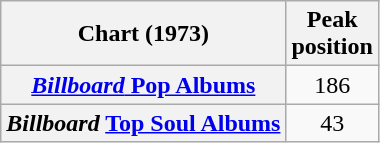<table class="wikitable sortable plainrowheaders">
<tr>
<th scope="col">Chart (1973)</th>
<th scope="col">Peak<br>position</th>
</tr>
<tr>
<th scope="row"><a href='#'><em>Billboard</em> Pop Albums</a></th>
<td align=center>186</td>
</tr>
<tr>
<th scope="row"><em>Billboard</em> <a href='#'>Top Soul Albums</a></th>
<td align=center>43</td>
</tr>
</table>
